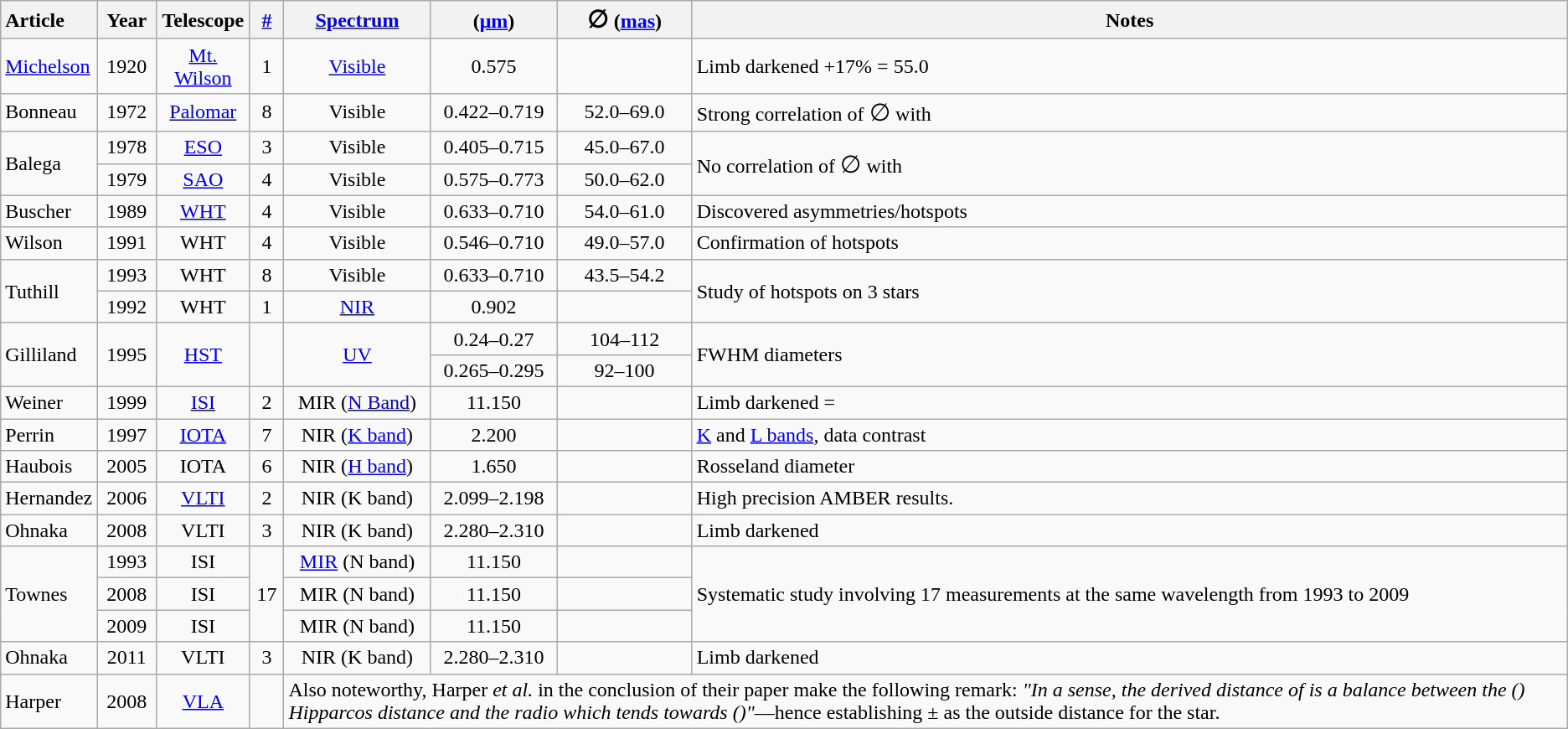<table class="wikitable" style="text-align:center;">
<tr>
<th style="width:50pt; text-align:left;">Article</th>
<th style="width:30pt;">Year</th>
<th style="width:50pt;">Telescope</th>
<th style="width:15pt;"><a href='#'>#</a></th>
<th style="width:82pt;"><a href='#'>Spectrum</a></th>
<th style="width:70pt;"><big></big> (<a href='#'>μm</a>)</th>
<th style="width:75pt;"><big>∅</big> (<a href='#'>mas</a>)</th>
<th>Notes</th>
</tr>
<tr>
<td style="text-align:left;"><a href='#'>Michelson</a></td>
<td>1920</td>
<td><a href='#'>Mt. Wilson</a></td>
<td>1</td>
<td><a href='#'>Visible</a></td>
<td>0.575</td>
<td></td>
<td style="text-align:left;">Limb darkened +17% = 55.0</td>
</tr>
<tr>
<td style="text-align:left;">Bonneau</td>
<td>1972</td>
<td><a href='#'>Palomar</a></td>
<td>8</td>
<td>Visible</td>
<td>0.422–0.719</td>
<td>52.0–69.0</td>
<td style="text-align:left;">Strong correlation of <big>∅</big> with <big></big></td>
</tr>
<tr>
<td style="text-align:left;" rowspan="2">Balega</td>
<td>1978</td>
<td style="text-align:center;"><a href='#'>ESO</a></td>
<td>3</td>
<td>Visible</td>
<td>0.405–0.715</td>
<td>45.0–67.0</td>
<td rowspan="2" style="text-align:left;">No correlation of <big>∅</big> with <big></big></td>
</tr>
<tr>
<td>1979</td>
<td><a href='#'>SAO</a></td>
<td>4</td>
<td>Visible</td>
<td>0.575–0.773</td>
<td>50.0–62.0</td>
</tr>
<tr>
<td style="text-align:left;">Buscher</td>
<td>1989</td>
<td><a href='#'>WHT</a></td>
<td>4</td>
<td>Visible</td>
<td>0.633–0.710</td>
<td>54.0–61.0</td>
<td style="text-align:left;">Discovered asymmetries/hotspots</td>
</tr>
<tr>
<td style="text-align:left;">Wilson</td>
<td>1991</td>
<td>WHT</td>
<td>4</td>
<td>Visible</td>
<td>0.546–0.710</td>
<td>49.0–57.0</td>
<td style="text-align:left;">Confirmation of hotspots</td>
</tr>
<tr>
<td style="text-align:left;" rowspan="2">Tuthill</td>
<td>1993</td>
<td>WHT</td>
<td>8</td>
<td>Visible</td>
<td>0.633–0.710</td>
<td>43.5–54.2</td>
<td rowspan="2" style="text-align:left;">Study of hotspots on 3 stars</td>
</tr>
<tr>
<td>1992</td>
<td>WHT</td>
<td>1</td>
<td><a href='#'>NIR</a></td>
<td>0.902</td>
<td></td>
</tr>
<tr>
<td rowspan="2" style="text-align:left;">Gilliland</td>
<td rowspan="2">1995</td>
<td rowspan="2"><a href='#'>HST</a></td>
<td rowspan="2"></td>
<td rowspan="2"><a href='#'>UV</a></td>
<td>0.24–0.27</td>
<td>104–112</td>
<td rowspan="2" style="text-align:left;">FWHM diameters</td>
</tr>
<tr>
<td>0.265–0.295</td>
<td>92–100</td>
</tr>
<tr>
<td style="text-align:left;">Weiner</td>
<td>1999</td>
<td><a href='#'>ISI</a></td>
<td>2</td>
<td>MIR (<a href='#'>N Band</a>)</td>
<td>11.150</td>
<td></td>
<td style="text-align:left;">Limb darkened = </td>
</tr>
<tr>
<td style="text-align:left;">Perrin</td>
<td>1997</td>
<td><a href='#'>IOTA</a></td>
<td>7</td>
<td>NIR (<a href='#'>K band</a>)</td>
<td>2.200</td>
<td></td>
<td style="text-align:left;"><a href='#'>K</a> and <a href='#'>L bands</a>,  data contrast</td>
</tr>
<tr>
<td style="text-align:left;">Haubois</td>
<td>2005</td>
<td>IOTA</td>
<td>6</td>
<td>NIR (<a href='#'>H band</a>)</td>
<td>1.650</td>
<td></td>
<td style="text-align:left;">Rosseland diameter </td>
</tr>
<tr>
<td style="text-align:left;">Hernandez</td>
<td>2006</td>
<td><a href='#'>VLTI</a></td>
<td>2</td>
<td>NIR (K band)</td>
<td>2.099–2.198</td>
<td></td>
<td style="text-align:left;">High precision AMBER results.</td>
</tr>
<tr>
<td style="text-align:left;">Ohnaka</td>
<td>2008</td>
<td>VLTI</td>
<td>3</td>
<td>NIR (K band)</td>
<td>2.280–2.310</td>
<td></td>
<td style="text-align:left;">Limb darkened </td>
</tr>
<tr>
<td style="text-align:left;" rowspan="3">Townes</td>
<td>1993</td>
<td>ISI</td>
<td rowspan="3">17</td>
<td><a href='#'>MIR</a> (N band)</td>
<td>11.150</td>
<td></td>
<td style="text-align:left;" rowspan="3">Systematic study involving 17 measurements at the same wavelength from 1993 to 2009</td>
</tr>
<tr>
<td>2008</td>
<td>ISI</td>
<td>MIR (N band)</td>
<td>11.150</td>
<td></td>
</tr>
<tr>
<td>2009</td>
<td>ISI</td>
<td>MIR (N band)</td>
<td>11.150</td>
<td></td>
</tr>
<tr>
<td style="text-align:left;">Ohnaka</td>
<td>2011</td>
<td>VLTI</td>
<td>3</td>
<td>NIR (K band)</td>
<td>2.280–2.310</td>
<td></td>
<td style="text-align:left;">Limb darkened </td>
</tr>
<tr>
<td style="text-align:left;">Harper</td>
<td>2008</td>
<td><a href='#'>VLA</a></td>
<td></td>
<td colspan="4" style="text-align:left;">Also noteworthy, Harper <em>et al.</em> in the conclusion of their paper make the following remark: <em>"In a sense, the derived distance of  is a balance between the  () Hipparcos distance and the radio which tends towards  ()"</em>—hence establishing ±  as the outside distance for the star.</td>
</tr>
</table>
